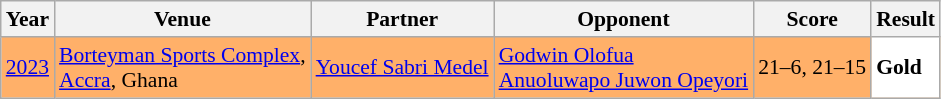<table class="sortable wikitable" style="font-size: 90%;">
<tr>
<th>Year</th>
<th>Venue</th>
<th>Partner</th>
<th>Opponent</th>
<th>Score</th>
<th>Result</th>
</tr>
<tr style="background:#FFB069">
<td align="center"><a href='#'>2023</a></td>
<td align="left"><a href='#'>Borteyman Sports Complex</a>,<br><a href='#'>Accra</a>, Ghana</td>
<td align="left"> <a href='#'>Youcef Sabri Medel</a></td>
<td align="left"> <a href='#'>Godwin Olofua</a><br> <a href='#'>Anuoluwapo Juwon Opeyori</a></td>
<td align="left">21–6, 21–15</td>
<td style="text-align:left; background:white"> <strong>Gold</strong></td>
</tr>
</table>
